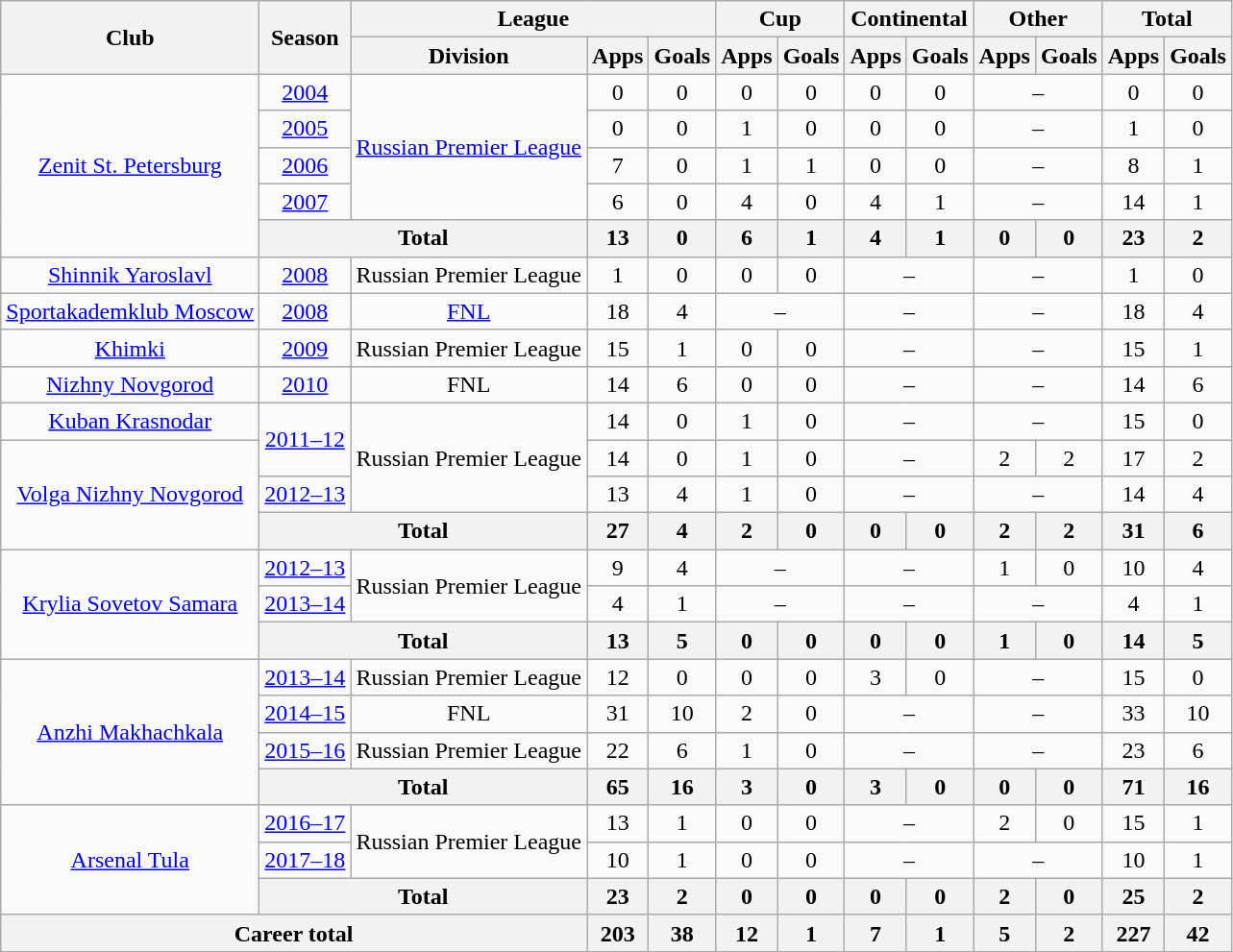<table class="wikitable" style="text-align: center;">
<tr>
<th rowspan=2>Club</th>
<th rowspan=2>Season</th>
<th colspan=3>League</th>
<th colspan=2>Cup</th>
<th colspan=2>Continental</th>
<th colspan=2>Other</th>
<th colspan=2>Total</th>
</tr>
<tr>
<th>Division</th>
<th>Apps</th>
<th>Goals</th>
<th>Apps</th>
<th>Goals</th>
<th>Apps</th>
<th>Goals</th>
<th>Apps</th>
<th>Goals</th>
<th>Apps</th>
<th>Goals</th>
</tr>
<tr>
<td rowspan=5><a href='#'>Zenit St. Petersburg</a></td>
<td><a href='#'>2004</a></td>
<td rowspan=4><a href='#'>Russian Premier League</a></td>
<td>0</td>
<td>0</td>
<td>0</td>
<td>0</td>
<td>0</td>
<td>0</td>
<td colspan=2>–</td>
<td>0</td>
<td>0</td>
</tr>
<tr>
<td><a href='#'>2005</a></td>
<td>0</td>
<td>0</td>
<td>1</td>
<td>0</td>
<td>0</td>
<td>0</td>
<td colspan=2>–</td>
<td>1</td>
<td>0</td>
</tr>
<tr>
<td><a href='#'>2006</a></td>
<td>7</td>
<td>0</td>
<td>1</td>
<td>1</td>
<td>0</td>
<td>0</td>
<td colspan=2>–</td>
<td>8</td>
<td>1</td>
</tr>
<tr>
<td><a href='#'>2007</a></td>
<td>6</td>
<td>0</td>
<td>4</td>
<td>0</td>
<td>4</td>
<td>1</td>
<td colspan=2>–</td>
<td>14</td>
<td>1</td>
</tr>
<tr>
<th colspan=2>Total</th>
<th>13</th>
<th>0</th>
<th>6</th>
<th>1</th>
<th>4</th>
<th>1</th>
<th>0</th>
<th>0</th>
<th>23</th>
<th>2</th>
</tr>
<tr>
<td><a href='#'>Shinnik Yaroslavl</a></td>
<td><a href='#'>2008</a></td>
<td>Russian Premier League</td>
<td>1</td>
<td>0</td>
<td>0</td>
<td>0</td>
<td colspan=2>–</td>
<td colspan=2>–</td>
<td>1</td>
<td>0</td>
</tr>
<tr>
<td><a href='#'>Sportakademklub Moscow</a></td>
<td><a href='#'>2008</a></td>
<td><a href='#'>FNL</a></td>
<td>18</td>
<td>4</td>
<td colspan=2>–</td>
<td colspan=2>–</td>
<td colspan=2>–</td>
<td>18</td>
<td>4</td>
</tr>
<tr>
<td><a href='#'>Khimki</a></td>
<td><a href='#'>2009</a></td>
<td>Russian Premier League</td>
<td>15</td>
<td>1</td>
<td>0</td>
<td>0</td>
<td colspan=2>–</td>
<td colspan=2>–</td>
<td>15</td>
<td>1</td>
</tr>
<tr>
<td><a href='#'>Nizhny Novgorod</a></td>
<td><a href='#'>2010</a></td>
<td>FNL</td>
<td>14</td>
<td>6</td>
<td>0</td>
<td>0</td>
<td colspan=2>–</td>
<td colspan=2>–</td>
<td>14</td>
<td>6</td>
</tr>
<tr>
<td><a href='#'>Kuban Krasnodar</a></td>
<td rowspan=2><a href='#'>2011–12</a></td>
<td rowspan=3>Russian Premier League</td>
<td>14</td>
<td>0</td>
<td>1</td>
<td>0</td>
<td colspan=2>–</td>
<td colspan=2>–</td>
<td>15</td>
<td>0</td>
</tr>
<tr>
<td rowspan=3><a href='#'>Volga Nizhny Novgorod</a></td>
<td>14</td>
<td>0</td>
<td>1</td>
<td>0</td>
<td colspan=2>–</td>
<td>2</td>
<td>2</td>
<td>17</td>
<td>2</td>
</tr>
<tr>
<td><a href='#'>2012–13</a></td>
<td>13</td>
<td>4</td>
<td>1</td>
<td>0</td>
<td colspan=2>–</td>
<td colspan=2>–</td>
<td>14</td>
<td>4</td>
</tr>
<tr>
<th colspan=2>Total</th>
<th>27</th>
<th>4</th>
<th>2</th>
<th>0</th>
<th>0</th>
<th>0</th>
<th>2</th>
<th>2</th>
<th>31</th>
<th>6</th>
</tr>
<tr>
<td rowspan=3><a href='#'>Krylia Sovetov Samara</a></td>
<td><a href='#'>2012–13</a></td>
<td rowspan=2>Russian Premier League</td>
<td>9</td>
<td>4</td>
<td colspan=2>–</td>
<td colspan=2>–</td>
<td>1</td>
<td>0</td>
<td>10</td>
<td>4</td>
</tr>
<tr>
<td><a href='#'>2013–14</a></td>
<td>4</td>
<td>1</td>
<td colspan=2>–</td>
<td colspan=2>–</td>
<td colspan=2>–</td>
<td>4</td>
<td>1</td>
</tr>
<tr>
<th colspan=2>Total</th>
<th>13</th>
<th>5</th>
<th>0</th>
<th>0</th>
<th>0</th>
<th>0</th>
<th>1</th>
<th>0</th>
<th>14</th>
<th>5</th>
</tr>
<tr>
<td rowspan=4><a href='#'>Anzhi Makhachkala</a></td>
<td><a href='#'>2013–14</a></td>
<td>Russian Premier League</td>
<td>12</td>
<td>0</td>
<td>0</td>
<td>0</td>
<td>3</td>
<td>0</td>
<td colspan=2>–</td>
<td>15</td>
<td>0</td>
</tr>
<tr>
<td><a href='#'>2014–15</a></td>
<td>FNL</td>
<td>31</td>
<td>10</td>
<td>2</td>
<td>0</td>
<td colspan=2>–</td>
<td colspan=2>–</td>
<td>33</td>
<td>10</td>
</tr>
<tr>
<td><a href='#'>2015–16</a></td>
<td>Russian Premier League</td>
<td>22</td>
<td>6</td>
<td>1</td>
<td>0</td>
<td colspan=2>–</td>
<td colspan=2>–</td>
<td>23</td>
<td>6</td>
</tr>
<tr>
<th colspan=2>Total</th>
<th>65</th>
<th>16</th>
<th>3</th>
<th>0</th>
<th>3</th>
<th>0</th>
<th>0</th>
<th>0</th>
<th>71</th>
<th>16</th>
</tr>
<tr>
<td rowspan=3><a href='#'>Arsenal Tula</a></td>
<td><a href='#'>2016–17</a></td>
<td rowspan=2>Russian Premier League</td>
<td>13</td>
<td>1</td>
<td>0</td>
<td>0</td>
<td colspan=2>–</td>
<td>2</td>
<td>0</td>
<td>15</td>
<td>1</td>
</tr>
<tr>
<td><a href='#'>2017–18</a></td>
<td>10</td>
<td>1</td>
<td>0</td>
<td>0</td>
<td colspan=2>–</td>
<td colspan=2>–</td>
<td>10</td>
<td>1</td>
</tr>
<tr>
<th colspan=2>Total</th>
<th>23</th>
<th>2</th>
<th>0</th>
<th>0</th>
<th>0</th>
<th>0</th>
<th>2</th>
<th>0</th>
<th>25</th>
<th>2</th>
</tr>
<tr>
<th colspan=3>Career total</th>
<th>203</th>
<th>38</th>
<th>12</th>
<th>1</th>
<th>7</th>
<th>1</th>
<th>5</th>
<th>2</th>
<th>227</th>
<th>42</th>
</tr>
<tr>
</tr>
</table>
